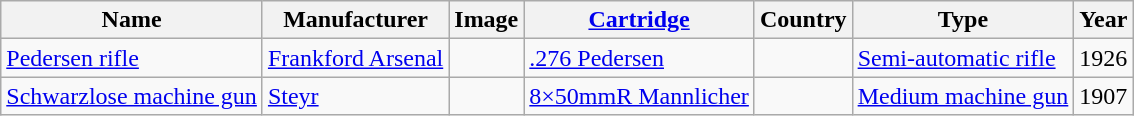<table class="wikitable sortable">
<tr>
<th>Name</th>
<th>Manufacturer</th>
<th class="unsortable">Image</th>
<th><a href='#'>Cartridge</a></th>
<th>Country</th>
<th>Type</th>
<th>Year</th>
</tr>
<tr>
<td><a href='#'>Pedersen rifle</a></td>
<td><a href='#'>Frankford Arsenal</a></td>
<td></td>
<td><a href='#'>.276 Pedersen</a></td>
<td></td>
<td><a href='#'>Semi-automatic rifle</a></td>
<td>1926</td>
</tr>
<tr>
<td><a href='#'>Schwarzlose machine gun</a></td>
<td><a href='#'>Steyr</a></td>
<td></td>
<td><a href='#'>8×50mmR Mannlicher</a></td>
<td></td>
<td><a href='#'>Medium machine gun</a></td>
<td>1907</td>
</tr>
</table>
